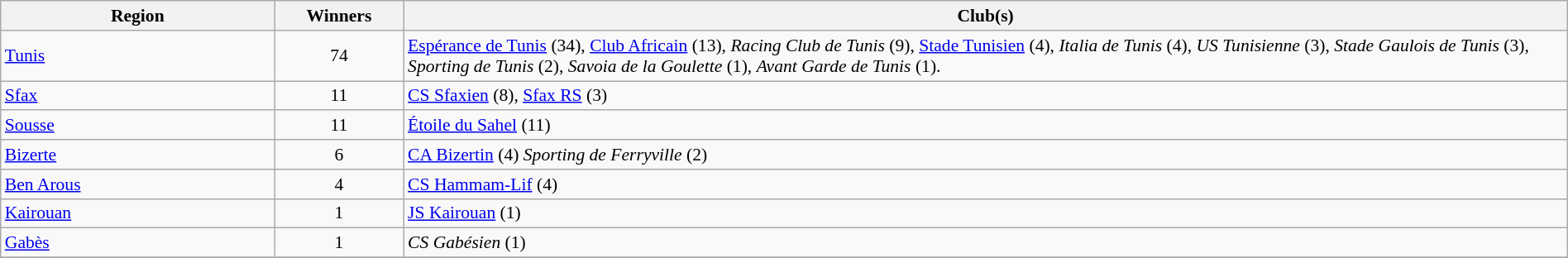<table class="wikitable" class="wikitable" style="font-size:90%; text-align:left; width:100%">
<tr>
<th style="width:8%;">Region</th>
<th style="width:3%;">Winners</th>
<th style="width:34%;">Club(s)</th>
</tr>
<tr>
<td><a href='#'>Tunis</a></td>
<td style="text-align:center;">74</td>
<td><a href='#'>Espérance de Tunis</a> (34), <a href='#'>Club Africain</a> (13), <em>Racing Club de Tunis</em> (9), <a href='#'>Stade Tunisien</a> (4), <em>Italia de Tunis</em> (4), <em>US Tunisienne</em> (3), <em>Stade Gaulois de Tunis</em> (3), <em>Sporting de Tunis</em> (2), <em>Savoia de la Goulette</em> (1), <em>Avant Garde de Tunis</em> (1).</td>
</tr>
<tr>
<td><a href='#'>Sfax</a></td>
<td style="text-align:center;">11</td>
<td><a href='#'>CS Sfaxien</a> (8), <a href='#'>Sfax RS</a> (3)</td>
</tr>
<tr>
<td><a href='#'>Sousse</a></td>
<td style="text-align:center;">11</td>
<td><a href='#'>Étoile du Sahel</a> (11)</td>
</tr>
<tr>
<td><a href='#'>Bizerte</a></td>
<td style="text-align:center;">6</td>
<td><a href='#'>CA Bizertin</a> (4) <em>Sporting de Ferryville</em> (2)</td>
</tr>
<tr>
<td><a href='#'>Ben Arous</a></td>
<td style="text-align:center;">4</td>
<td><a href='#'>CS Hammam-Lif</a> (4)</td>
</tr>
<tr>
<td><a href='#'>Kairouan</a></td>
<td style="text-align:center;">1</td>
<td><a href='#'>JS Kairouan</a> (1)</td>
</tr>
<tr>
<td><a href='#'>Gabès</a></td>
<td style="text-align:center;">1</td>
<td><em>CS Gabésien</em> (1)</td>
</tr>
<tr>
</tr>
</table>
